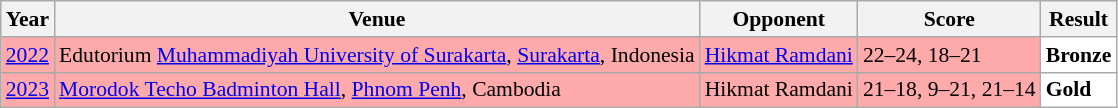<table class="sortable wikitable" style="font-size: 90%;">
<tr>
<th>Year</th>
<th>Venue</th>
<th>Opponent</th>
<th>Score</th>
<th>Result</th>
</tr>
<tr style="background:#FFAAAA">
<td align="center"><a href='#'>2022</a></td>
<td align="left">Edutorium <a href='#'>Muhammadiyah University of Surakarta</a>, <a href='#'>Surakarta</a>, Indonesia</td>
<td align="left"> <a href='#'>Hikmat Ramdani</a></td>
<td align="left">22–24, 18–21</td>
<td style="text-align:left; background:white"> <strong>Bronze</strong></td>
</tr>
<tr style="background:#FFAAAA">
<td align="center"><a href='#'>2023</a></td>
<td align="left"><a href='#'>Morodok Techo Badminton Hall</a>, <a href='#'>Phnom Penh</a>, Cambodia</td>
<td align="left"> Hikmat Ramdani</td>
<td align="left">21–18, 9–21, 21–14</td>
<td style="text-align:left; background:white"> <strong>Gold</strong></td>
</tr>
</table>
